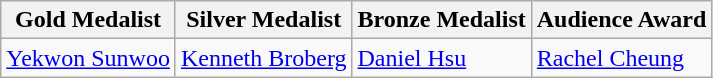<table class="wikitable">
<tr>
<th>Gold Medalist</th>
<th>Silver Medalist</th>
<th>Bronze Medalist</th>
<th>Audience Award</th>
</tr>
<tr>
<td><a href='#'>Yekwon Sunwoo</a></td>
<td><a href='#'>Kenneth Broberg</a></td>
<td><a href='#'>Daniel Hsu</a></td>
<td><a href='#'>Rachel Cheung</a></td>
</tr>
</table>
